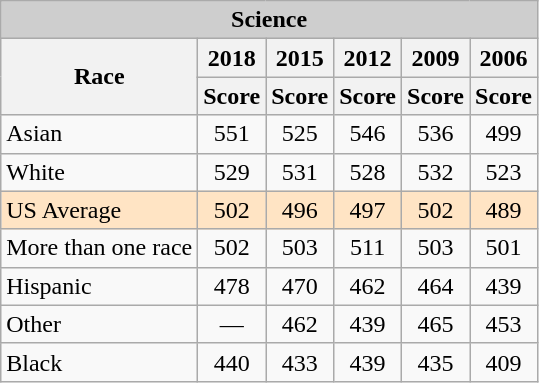<table class="wikitable sortable" style="text-align:center;">
<tr>
<th colspan="6" style="background:#cecece;">Science</th>
</tr>
<tr>
<th rowspan="2">Race</th>
<th>2018</th>
<th>2015</th>
<th>2012</th>
<th>2009</th>
<th>2006</th>
</tr>
<tr>
<th>Score</th>
<th data-sort-type="number">Score</th>
<th data-sort-type="number">Score</th>
<th data-sort-type="number">Score</th>
<th data-sort-type="number">Score</th>
</tr>
<tr>
<td style="text-align:left;">Asian</td>
<td>551</td>
<td>525</td>
<td>546</td>
<td>536</td>
<td>499</td>
</tr>
<tr>
<td style="text-align:left;">White</td>
<td>529</td>
<td>531</td>
<td>528</td>
<td>532</td>
<td>523</td>
</tr>
<tr style="background-color: #FFE4C4;">
<td style="text-align:left;">US Average</td>
<td>502</td>
<td>496</td>
<td>497</td>
<td>502</td>
<td>489</td>
</tr>
<tr>
<td style="text-align:left;">More than one race</td>
<td>502</td>
<td>503</td>
<td>511</td>
<td>503</td>
<td>501</td>
</tr>
<tr>
<td style="text-align:left;">Hispanic</td>
<td>478</td>
<td>470</td>
<td>462</td>
<td>464</td>
<td>439</td>
</tr>
<tr>
<td style="text-align:left;">Other</td>
<td>—</td>
<td>462</td>
<td>439</td>
<td>465</td>
<td>453</td>
</tr>
<tr>
<td style="text-align:left;">Black</td>
<td>440</td>
<td>433</td>
<td>439</td>
<td>435</td>
<td>409</td>
</tr>
</table>
